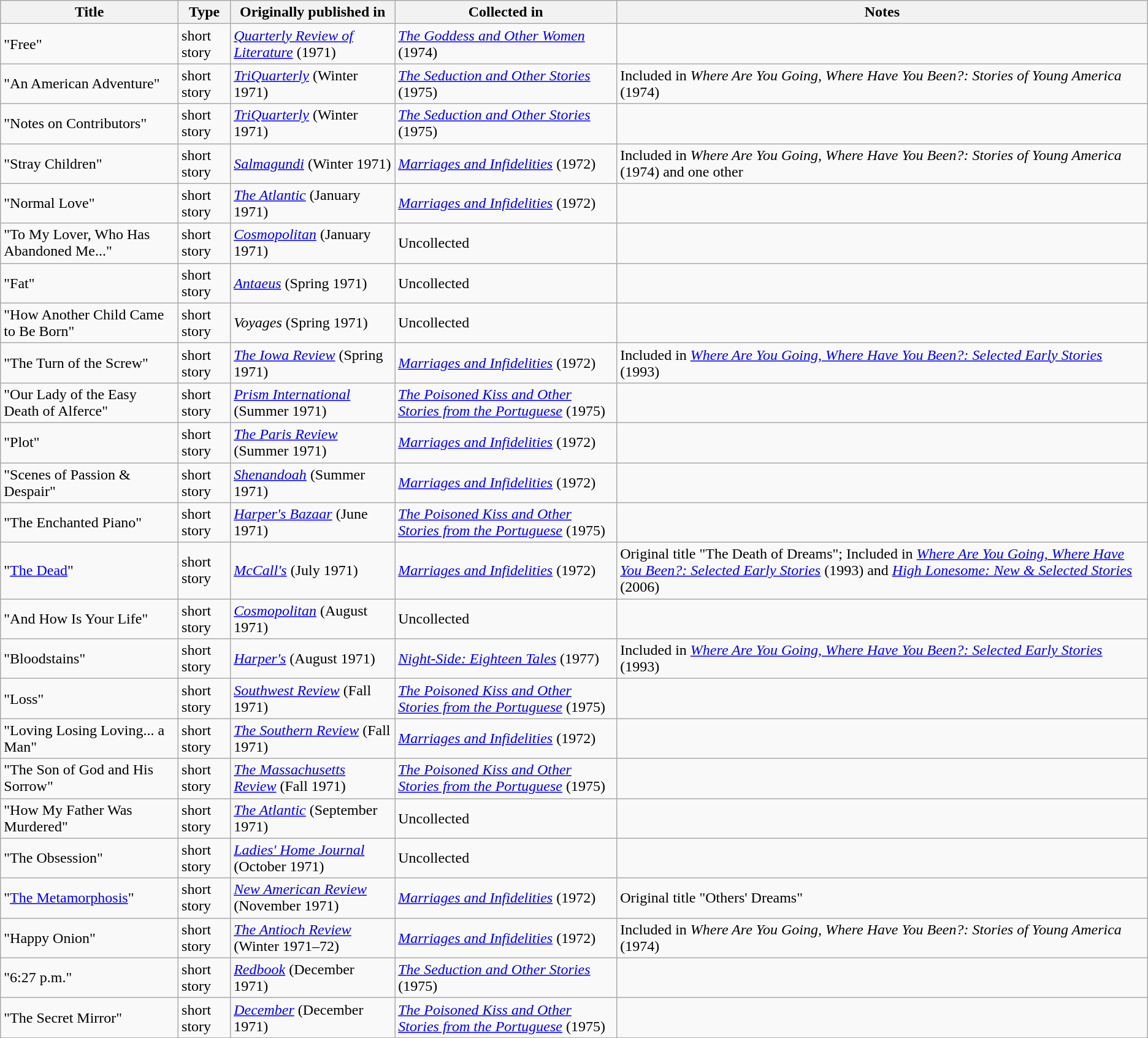<table class="wikitable">
<tr>
<th>Title</th>
<th>Type</th>
<th>Originally published in</th>
<th>Collected in</th>
<th>Notes</th>
</tr>
<tr>
<td>"Free"</td>
<td>short story</td>
<td><em><a href='#'>Quarterly Review of Literature</a></em> (1971)</td>
<td><em><a href='#'>The Goddess and Other Women</a></em> (1974)</td>
<td></td>
</tr>
<tr>
<td>"An American Adventure"</td>
<td>short story</td>
<td><em><a href='#'>TriQuarterly</a></em> (Winter 1971)</td>
<td><em><a href='#'>The Seduction and Other Stories</a></em> (1975)</td>
<td>Included in <em>Where Are You Going, Where Have You Been?: Stories of Young America</em> (1974)</td>
</tr>
<tr>
<td>"Notes on Contributors"</td>
<td>short story</td>
<td><em><a href='#'>TriQuarterly</a></em> (Winter 1971)</td>
<td><em><a href='#'>The Seduction and Other Stories</a></em> (1975)</td>
<td></td>
</tr>
<tr>
<td>"Stray Children"</td>
<td>short story</td>
<td><em><a href='#'>Salmagundi</a></em> (Winter 1971)</td>
<td><em><a href='#'>Marriages and Infidelities</a></em> (1972)</td>
<td>Included in <em>Where Are You Going, Where Have You Been?: Stories of Young America</em> (1974) and one other</td>
</tr>
<tr>
<td>"Normal Love"</td>
<td>short story</td>
<td><em><a href='#'>The Atlantic</a></em> (January 1971)</td>
<td><em><a href='#'>Marriages and Infidelities</a></em> (1972)</td>
<td></td>
</tr>
<tr>
<td>"To My Lover, Who Has Abandoned Me..."</td>
<td>short story</td>
<td><em><a href='#'>Cosmopolitan</a></em> (January 1971)</td>
<td>Uncollected</td>
<td></td>
</tr>
<tr>
<td>"Fat"</td>
<td>short story</td>
<td><em><a href='#'>Antaeus</a></em> (Spring 1971)</td>
<td>Uncollected</td>
<td></td>
</tr>
<tr>
<td>"How Another Child Came to Be Born"</td>
<td>short story</td>
<td><em>Voyages</em> (Spring 1971)</td>
<td>Uncollected</td>
<td></td>
</tr>
<tr>
<td>"The Turn of the Screw"</td>
<td>short story</td>
<td><em><a href='#'>The Iowa Review</a></em> (Spring 1971)</td>
<td><em><a href='#'>Marriages and Infidelities</a></em> (1972)</td>
<td>Included in <em><a href='#'>Where Are You Going, Where Have You Been?: Selected Early Stories</a></em> (1993)</td>
</tr>
<tr>
<td>"Our Lady of the Easy Death of Alferce"</td>
<td>short story</td>
<td><em><a href='#'>Prism International</a></em> (Summer 1971)</td>
<td><em><a href='#'>The Poisoned Kiss and Other Stories from the Portuguese</a></em> (1975)</td>
<td></td>
</tr>
<tr>
<td>"Plot"</td>
<td>short story</td>
<td><em><a href='#'>The Paris Review</a></em> (Summer 1971)</td>
<td><em><a href='#'>Marriages and Infidelities</a></em> (1972)</td>
<td></td>
</tr>
<tr>
<td>"Scenes of Passion & Despair"</td>
<td>short story</td>
<td><em><a href='#'>Shenandoah</a></em> (Summer 1971)</td>
<td><em><a href='#'>Marriages and Infidelities</a></em> (1972)</td>
<td></td>
</tr>
<tr>
<td>"The Enchanted Piano"</td>
<td>short story</td>
<td><em><a href='#'>Harper's Bazaar</a></em> (June 1971)</td>
<td><em><a href='#'>The Poisoned Kiss and Other Stories from the Portuguese</a></em> (1975)</td>
<td></td>
</tr>
<tr>
<td>"<a href='#'>The Dead</a>"</td>
<td>short story</td>
<td><em><a href='#'>McCall's</a></em> (July 1971)</td>
<td><em><a href='#'>Marriages and Infidelities</a></em> (1972)</td>
<td>Original title "The Death of Dreams"; Included in <em><a href='#'>Where Are You Going, Where Have You Been?: Selected Early Stories</a></em> (1993) and <em><a href='#'>High Lonesome: New & Selected Stories</a></em> (2006)</td>
</tr>
<tr>
<td>"And How Is Your Life"</td>
<td>short story</td>
<td><em><a href='#'>Cosmopolitan</a></em> (August 1971)</td>
<td>Uncollected</td>
<td></td>
</tr>
<tr>
<td>"Bloodstains"</td>
<td>short story</td>
<td><em><a href='#'>Harper's</a></em> (August 1971)</td>
<td><em><a href='#'>Night-Side: Eighteen Tales</a></em> (1977)</td>
<td>Included in <em><a href='#'>Where Are You Going, Where Have You Been?: Selected Early Stories</a></em> (1993)</td>
</tr>
<tr>
<td>"Loss"</td>
<td>short story</td>
<td><em><a href='#'>Southwest Review</a></em> (Fall 1971)</td>
<td><em><a href='#'>The Poisoned Kiss and Other Stories from the Portuguese</a></em> (1975)</td>
<td></td>
</tr>
<tr>
<td>"Loving Losing Loving... a Man"</td>
<td>short story</td>
<td><em><a href='#'>The Southern Review</a></em> (Fall 1971)</td>
<td><em><a href='#'>Marriages and Infidelities</a></em> (1972)</td>
<td></td>
</tr>
<tr>
<td>"The Son of God and His Sorrow"</td>
<td>short story</td>
<td><em><a href='#'>The Massachusetts Review</a></em> (Fall 1971)</td>
<td><em><a href='#'>The Poisoned Kiss and Other Stories from the Portuguese</a></em> (1975)</td>
<td></td>
</tr>
<tr>
<td>"How My Father Was Murdered"</td>
<td>short story</td>
<td><em><a href='#'>The Atlantic</a></em> (September 1971)</td>
<td>Uncollected</td>
<td></td>
</tr>
<tr>
<td>"The Obsession"</td>
<td>short story</td>
<td><em><a href='#'>Ladies' Home Journal</a></em> (October 1971)</td>
<td>Uncollected</td>
<td></td>
</tr>
<tr>
<td>"<a href='#'>The Metamorphosis</a>"</td>
<td>short story</td>
<td><em><a href='#'>New American Review</a></em> (November 1971)</td>
<td><em><a href='#'>Marriages and Infidelities</a></em> (1972)</td>
<td>Original title "Others' Dreams"</td>
</tr>
<tr>
<td>"Happy Onion"</td>
<td>short story</td>
<td><em><a href='#'>The Antioch Review</a></em> (Winter 1971–72)</td>
<td><em><a href='#'>Marriages and Infidelities</a></em> (1972)</td>
<td>Included in <em>Where Are You Going, Where Have You Been?: Stories of Young America</em> (1974)</td>
</tr>
<tr>
<td>"6:27 p.m."</td>
<td>short story</td>
<td><em><a href='#'>Redbook</a></em> (December 1971)</td>
<td><em><a href='#'>The Seduction and Other Stories</a></em> (1975)</td>
<td></td>
</tr>
<tr>
<td>"The Secret Mirror"</td>
<td>short story</td>
<td><em><a href='#'>December</a></em> (December 1971)</td>
<td><em><a href='#'>The Poisoned Kiss and Other Stories from the Portuguese</a></em> (1975)</td>
<td></td>
</tr>
</table>
